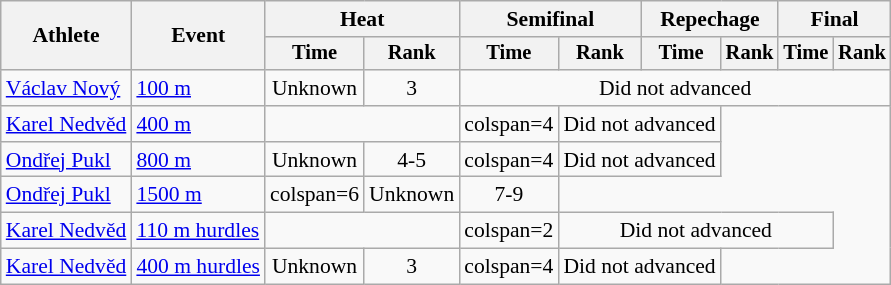<table class=wikitable style=font-size:90%;text-align:center>
<tr>
<th rowspan=2>Athlete</th>
<th rowspan=2>Event</th>
<th colspan=2>Heat</th>
<th colspan=2>Semifinal</th>
<th colspan=2>Repechage</th>
<th colspan=2>Final</th>
</tr>
<tr style=font-size:95%>
<th>Time</th>
<th>Rank</th>
<th>Time</th>
<th>Rank</th>
<th>Time</th>
<th>Rank</th>
<th>Time</th>
<th>Rank</th>
</tr>
<tr>
<td align=left><a href='#'>Václav Nový</a></td>
<td align=left><a href='#'>100 m</a></td>
<td>Unknown</td>
<td>3</td>
<td colspan=6>Did not advanced</td>
</tr>
<tr>
<td align=left><a href='#'>Karel Nedvěd</a></td>
<td align=left><a href='#'>400 m</a></td>
<td colspan=2></td>
<td>colspan=4 </td>
<td colspan=2>Did not advanced</td>
</tr>
<tr>
<td align=left><a href='#'>Ondřej Pukl</a></td>
<td align=left><a href='#'>800 m</a></td>
<td>Unknown</td>
<td>4-5</td>
<td>colspan=4 </td>
<td colspan=2>Did not advanced</td>
</tr>
<tr>
<td align=left><a href='#'>Ondřej Pukl</a></td>
<td align=left><a href='#'>1500 m</a></td>
<td>colspan=6 </td>
<td>Unknown</td>
<td>7-9</td>
</tr>
<tr>
<td align=left><a href='#'>Karel Nedvěd</a></td>
<td align=left><a href='#'>110 m hurdles</a></td>
<td colspan=2></td>
<td>colspan=2 </td>
<td colspan=4>Did not advanced</td>
</tr>
<tr>
<td align=left><a href='#'>Karel Nedvěd</a></td>
<td align=left><a href='#'>400 m hurdles</a></td>
<td>Unknown</td>
<td>3</td>
<td>colspan=4 </td>
<td colspan=2>Did not advanced</td>
</tr>
</table>
